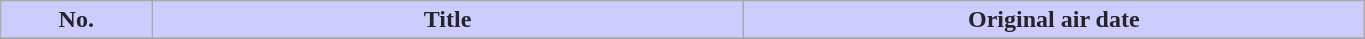<table class="wikitable plainrowheaders" style="width:72%;">
<tr>
<th scope="col" style="background-color: #ccccff; color: #252525;" width=1%>No.</th>
<th scope="col" style="background-color: #ccccff; color: #252525;" width=5%>Title</th>
<th scope="col" style="background-color: #ccccff; color: #252525;" width=5%>Original air date</th>
</tr>
<tr>
</tr>
</table>
